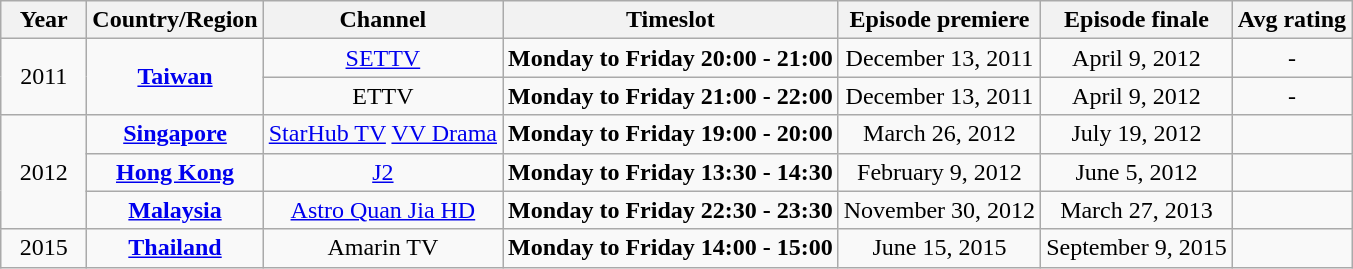<table class="wikitable">
<tr>
<th style="width:50px;">Year</th>
<th>Country/Region</th>
<th>Channel</th>
<th>Timeslot</th>
<th>Episode premiere</th>
<th>Episode finale</th>
<th>Avg rating</th>
</tr>
<tr style="background: #f9f9f9; text-align: center;">
<td rowspan=2>2011</td>
<th style="background: #f9f9f9;" rowspan="2"><a href='#'>Taiwan</a></th>
<td><a href='#'>SETTV</a></td>
<td><strong>Monday to Friday 20:00 - 21:00</strong></td>
<td>December 13, 2011</td>
<td>April 9, 2012</td>
<td>-</td>
</tr>
<tr style="background: #f9f9f9; text-align: center;">
<td>ETTV</td>
<td><strong>Monday to Friday 21:00 - 22:00</strong></td>
<td>December 13, 2011</td>
<td>April 9, 2012</td>
<td>-</td>
</tr>
<tr style="background: #f9f9f9; text-align: center;">
<td rowspan=3>2012</td>
<th style="background: #f9f9f9; text-align: center;"><a href='#'>Singapore</a></th>
<td><a href='#'>StarHub TV</a> <a href='#'>VV Drama</a></td>
<td><strong>Monday to Friday 19:00 - 20:00</strong></td>
<td>March 26, 2012</td>
<td>July 19, 2012</td>
<td></td>
</tr>
<tr style="background: #f9f9f9; text-align: center;">
<th style="background: #f9f9f9; text-align: center;"><a href='#'>Hong Kong</a></th>
<td><a href='#'>J2</a></td>
<td><strong>Monday to Friday 13:30 - 14:30</strong></td>
<td>February 9, 2012</td>
<td>June 5, 2012</td>
<td></td>
</tr>
<tr style="background: #f9f9f9; text-align: center;">
<th style="background: #f9f9f9; text-align: center;"><a href='#'>Malaysia</a></th>
<td><a href='#'>Astro Quan Jia HD</a></td>
<td><strong>Monday to Friday 22:30 - 23:30</strong></td>
<td>November 30, 2012</td>
<td>March 27, 2013</td>
<td></td>
</tr>
<tr style="background: #f9f9f9; text-align: center;">
<td rowspan=1>2015</td>
<th style="background: #f9f9f9;" rowspan="2"><a href='#'>Thailand</a></th>
<td>Amarin TV</td>
<td><strong>Monday to Friday 14:00 - 15:00</strong></td>
<td>June 15, 2015</td>
<td>September 9, 2015</td>
<td></td>
</tr>
</table>
